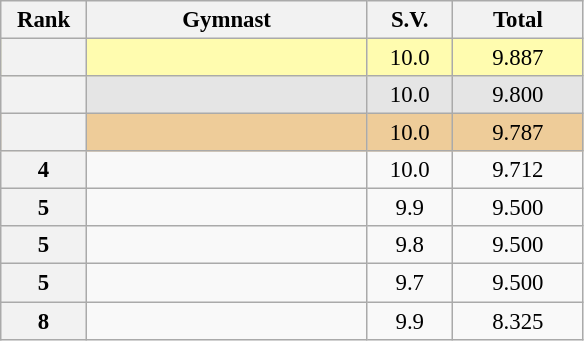<table class="wikitable sortable" style="text-align:center; font-size:95%">
<tr>
<th scope="col" style="width:50px;">Rank</th>
<th scope="col" style="width:180px;">Gymnast</th>
<th scope="col" style="width:50px;">S.V.</th>
<th scope="col" style="width:80px;">Total</th>
</tr>
<tr style="background:#fffcaf;">
<th scope=row style="text-align:center"></th>
<td style="text-align:left;"></td>
<td>10.0</td>
<td>9.887</td>
</tr>
<tr style="background:#e5e5e5;">
<th scope=row style="text-align:center"></th>
<td style="text-align:left;"></td>
<td>10.0</td>
<td>9.800</td>
</tr>
<tr style="background:#ec9;">
<th scope=row style="text-align:center"></th>
<td style="text-align:left;"></td>
<td>10.0</td>
<td>9.787</td>
</tr>
<tr>
<th scope=row style="text-align:center">4</th>
<td style="text-align:left;"></td>
<td>10.0</td>
<td>9.712</td>
</tr>
<tr>
<th scope=row style="text-align:center">5</th>
<td style="text-align:left;"></td>
<td>9.9</td>
<td>9.500</td>
</tr>
<tr>
<th scope=row style="text-align:center">5</th>
<td style="text-align:left;"></td>
<td>9.8</td>
<td>9.500</td>
</tr>
<tr>
<th scope=row style="text-align:center">5</th>
<td style="text-align:left;"></td>
<td>9.7</td>
<td>9.500</td>
</tr>
<tr>
<th scope=row style="text-align:center">8</th>
<td style="text-align:left;"></td>
<td>9.9</td>
<td>8.325</td>
</tr>
</table>
